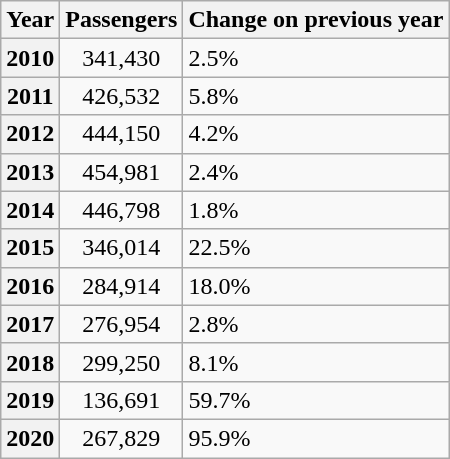<table class="wikitable">
<tr>
<th>Year</th>
<th>Passengers</th>
<th>Change on previous year</th>
</tr>
<tr>
<th>2010</th>
<td align="center">341,430</td>
<td> 2.5%</td>
</tr>
<tr>
<th>2011</th>
<td align="center">426,532</td>
<td> 5.8%</td>
</tr>
<tr>
<th>2012</th>
<td align="center">444,150</td>
<td> 4.2%</td>
</tr>
<tr>
<th>2013</th>
<td align="center">454,981</td>
<td> 2.4%</td>
</tr>
<tr>
<th>2014</th>
<td align="center">446,798</td>
<td> 1.8%</td>
</tr>
<tr>
<th>2015</th>
<td align="center">346,014</td>
<td> 22.5%</td>
</tr>
<tr>
<th>2016</th>
<td align="center">284,914</td>
<td> 18.0%</td>
</tr>
<tr>
<th>2017</th>
<td align="center">276,954</td>
<td> 2.8%</td>
</tr>
<tr>
<th>2018</th>
<td align="center">299,250</td>
<td> 8.1%</td>
</tr>
<tr>
<th>2019</th>
<td align="center">136,691</td>
<td> 59.7%</td>
</tr>
<tr>
<th>2020</th>
<td align="center">267,829</td>
<td> 95.9%</td>
</tr>
</table>
